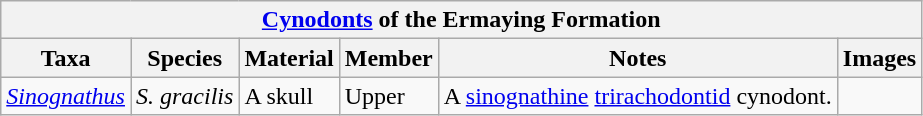<table class="wikitable" align="center">
<tr>
<th colspan="6" align="center"><strong><a href='#'>Cynodonts</a> of the Ermaying Formation</strong></th>
</tr>
<tr>
<th>Taxa</th>
<th>Species</th>
<th>Material</th>
<th>Member</th>
<th>Notes</th>
<th>Images</th>
</tr>
<tr>
<td><em><a href='#'>Sinognathus</a></em></td>
<td><em>S. gracilis</em></td>
<td>A skull</td>
<td>Upper</td>
<td>A <a href='#'>sinognathine</a> <a href='#'>trirachodontid</a> cynodont.</td>
<td></td>
</tr>
</table>
